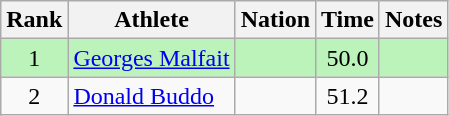<table class="wikitable sortable" style="text-align:center">
<tr>
<th>Rank</th>
<th>Athlete</th>
<th>Nation</th>
<th>Time</th>
<th>Notes</th>
</tr>
<tr bgcolor=bbf3bb>
<td>1</td>
<td align=left data-sort-value="Malfait, Georges"><a href='#'>Georges Malfait</a></td>
<td align=left></td>
<td>50.0</td>
<td></td>
</tr>
<tr>
<td>2</td>
<td align=left data-sort-value="Buddo, Donald"><a href='#'>Donald Buddo</a></td>
<td align=left></td>
<td>51.2</td>
<td></td>
</tr>
</table>
